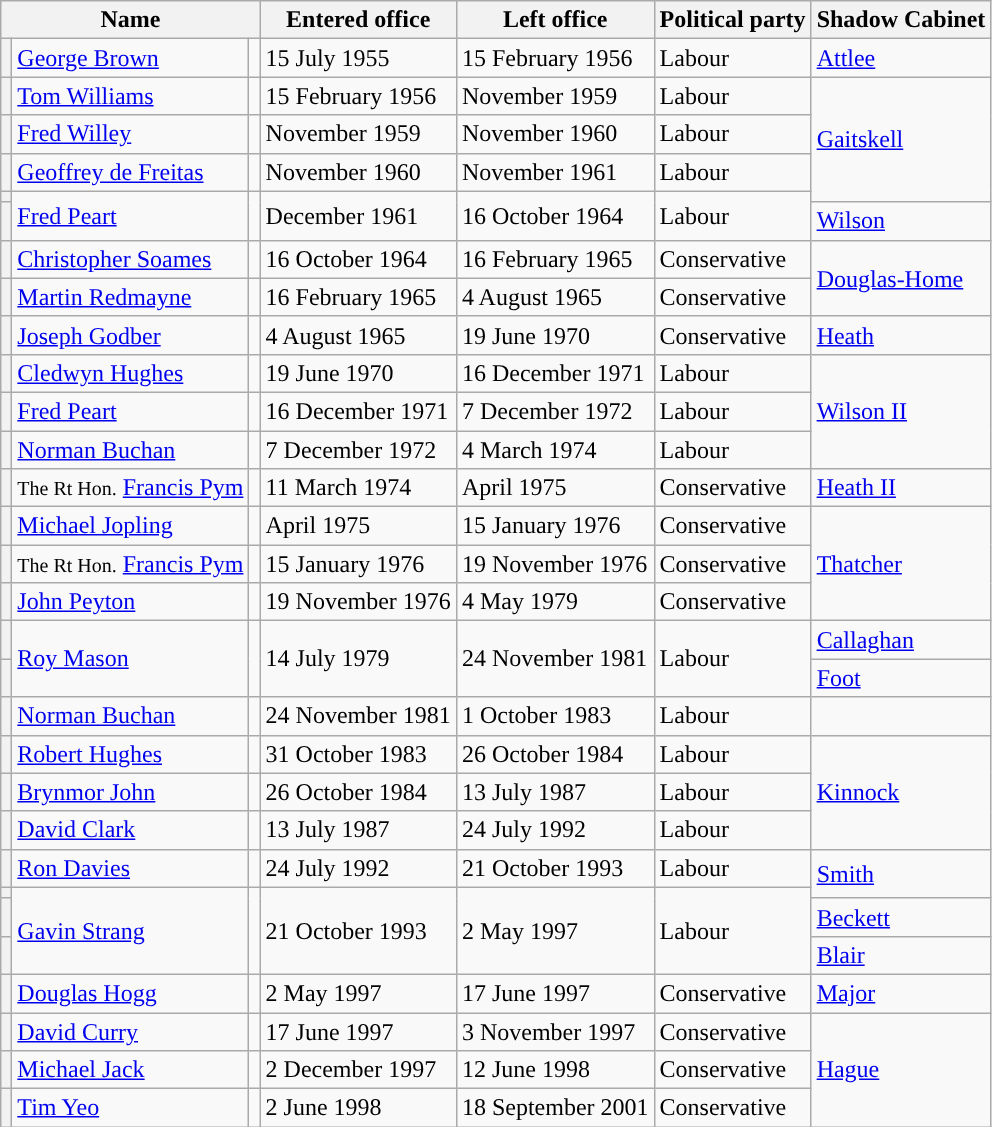<table class="wikitable">
<tr>
<th colspan=3>Name</th>
<th>Entered office</th>
<th>Left office</th>
<th>Political party</th>
<th>Shadow Cabinet</th>
</tr>
<tr>
<th style="background-color: "></th>
<td><a href='#'>George Brown</a></td>
<td></td>
<td>15 July 1955</td>
<td>15 February 1956</td>
<td>Labour</td>
<td><a href='#'>Attlee</a></td>
</tr>
<tr>
<th style="background-color: "></th>
<td><a href='#'>Tom Williams</a></td>
<td></td>
<td>15 February 1956</td>
<td>November 1959</td>
<td>Labour</td>
<td rowspan=4 ><a href='#'>Gaitskell</a></td>
</tr>
<tr>
<th style="background-color: "></th>
<td><a href='#'>Fred Willey</a></td>
<td></td>
<td>November 1959</td>
<td>November 1960</td>
<td>Labour</td>
</tr>
<tr>
<th style="background-color: "></th>
<td><a href='#'>Geoffrey de Freitas</a></td>
<td></td>
<td>November 1960</td>
<td>November 1961</td>
<td>Labour</td>
</tr>
<tr>
<th style="background-color: "></th>
<td rowspan=2><a href='#'>Fred Peart</a></td>
<td rowspan=2></td>
<td rowspan=2>December 1961</td>
<td rowspan=2>16 October 1964</td>
<td rowspan=2>Labour</td>
</tr>
<tr>
<th style="background-color: "></th>
<td><a href='#'>Wilson</a></td>
</tr>
<tr>
<th style="background-color: "></th>
<td><a href='#'>Christopher Soames</a></td>
<td></td>
<td>16 October 1964</td>
<td>16 February 1965</td>
<td>Conservative</td>
<td rowspan=2 ><a href='#'>Douglas-Home</a></td>
</tr>
<tr>
<th style="background-color: "></th>
<td><a href='#'>Martin Redmayne</a></td>
<td></td>
<td>16 February 1965</td>
<td>4 August 1965</td>
<td>Conservative</td>
</tr>
<tr>
<th style="background-color: "></th>
<td><a href='#'>Joseph Godber</a></td>
<td></td>
<td>4 August 1965</td>
<td>19 June 1970</td>
<td>Conservative</td>
<td><a href='#'>Heath</a></td>
</tr>
<tr>
<th style="background-color: "></th>
<td><a href='#'>Cledwyn Hughes</a></td>
<td></td>
<td>19 June 1970</td>
<td>16 December 1971</td>
<td>Labour</td>
<td rowspan=3 ><a href='#'>Wilson II</a></td>
</tr>
<tr>
<th style="background-color: "></th>
<td><a href='#'>Fred Peart</a></td>
<td></td>
<td>16 December 1971</td>
<td>7 December 1972</td>
<td>Labour</td>
</tr>
<tr>
<th style="background-color: "></th>
<td><a href='#'>Norman Buchan</a></td>
<td></td>
<td>7 December 1972</td>
<td>4 March 1974</td>
<td>Labour</td>
</tr>
<tr>
<th style="background-color: "></th>
<td><small>The Rt Hon.</small> <a href='#'>Francis Pym</a></td>
<td></td>
<td>11 March 1974</td>
<td>April 1975</td>
<td>Conservative</td>
<td><a href='#'>Heath II</a></td>
</tr>
<tr>
<th style="background-color: "></th>
<td><a href='#'>Michael Jopling</a></td>
<td></td>
<td>April 1975</td>
<td>15 January 1976</td>
<td>Conservative</td>
<td rowspan=3 ><a href='#'>Thatcher</a></td>
</tr>
<tr>
<th style="background-color: "></th>
<td><small>The Rt Hon.</small> <a href='#'>Francis Pym</a></td>
<td></td>
<td>15 January 1976</td>
<td>19 November 1976</td>
<td>Conservative</td>
</tr>
<tr>
<th style="background-color: "></th>
<td><a href='#'>John Peyton</a></td>
<td></td>
<td>19 November 1976</td>
<td>4 May 1979</td>
<td>Conservative</td>
</tr>
<tr>
<th style="background-color: "></th>
<td rowspan=2><a href='#'>Roy Mason</a></td>
<td rowspan=2></td>
<td rowspan=2>14 July 1979</td>
<td rowspan=2>24 November 1981</td>
<td rowspan=2>Labour</td>
<td><a href='#'>Callaghan</a></td>
</tr>
<tr>
<th style="background-color: "></th>
<td><a href='#'>Foot</a></td>
</tr>
<tr>
<th style="background-color: "></th>
<td><a href='#'>Norman Buchan</a></td>
<td></td>
<td>24 November 1981</td>
<td>1 October 1983</td>
<td>Labour</td>
</tr>
<tr>
<th style="background-color: "></th>
<td><a href='#'>Robert Hughes</a></td>
<td></td>
<td>31 October 1983</td>
<td>26 October 1984</td>
<td>Labour</td>
<td rowspan=3 ><a href='#'>Kinnock</a></td>
</tr>
<tr>
<th style="background-color: "></th>
<td><a href='#'>Brynmor John</a></td>
<td></td>
<td>26 October 1984</td>
<td>13 July 1987</td>
<td>Labour</td>
</tr>
<tr>
<th style="background-color: "></th>
<td><a href='#'>David Clark</a></td>
<td></td>
<td>13 July 1987</td>
<td>24 July 1992</td>
<td>Labour</td>
</tr>
<tr>
<th style="background-color: "></th>
<td><a href='#'>Ron Davies</a></td>
<td></td>
<td>24 July 1992</td>
<td>21 October 1993</td>
<td>Labour</td>
<td rowspan=2 ><a href='#'>Smith</a></td>
</tr>
<tr>
<th style="background-color: "></th>
<td rowspan=3><a href='#'>Gavin Strang</a></td>
<td rowspan=3></td>
<td rowspan=3>21 October 1993</td>
<td rowspan=3>2 May 1997</td>
<td rowspan=3>Labour</td>
</tr>
<tr>
<th style="background-color: "></th>
<td><a href='#'>Beckett</a></td>
</tr>
<tr>
<th style="background-color: "></th>
<td><a href='#'>Blair</a></td>
</tr>
<tr>
<th style="background-color: "></th>
<td><a href='#'>Douglas Hogg</a></td>
<td></td>
<td>2 May 1997</td>
<td>17 June 1997</td>
<td>Conservative</td>
<td><a href='#'>Major</a></td>
</tr>
<tr>
<th style="background-color: "></th>
<td><a href='#'>David Curry</a></td>
<td></td>
<td>17 June 1997</td>
<td>3 November 1997</td>
<td>Conservative</td>
<td rowspan=3 ><a href='#'>Hague</a></td>
</tr>
<tr>
<th style="background-color: "></th>
<td><a href='#'>Michael Jack</a></td>
<td></td>
<td>2 December 1997</td>
<td>12 June 1998</td>
<td>Conservative</td>
</tr>
<tr>
<th style="background-color: "></th>
<td><a href='#'>Tim Yeo</a></td>
<td></td>
<td>2 June 1998</td>
<td>18 September 2001</td>
<td>Conservative</td>
</tr>
</table>
